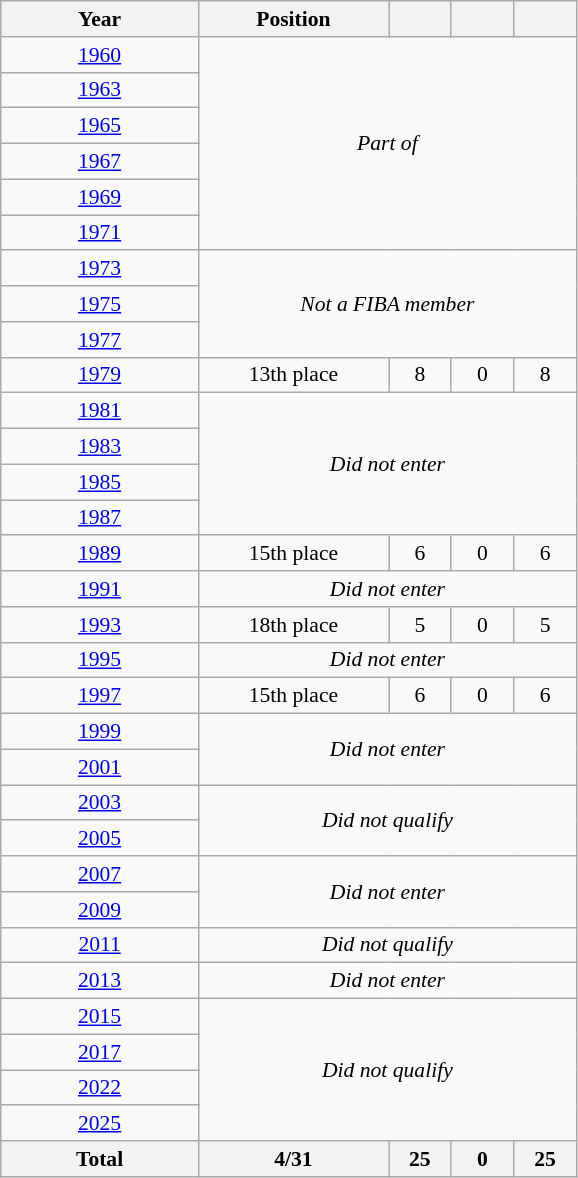<table class="wikitable" style="text-align: center;font-size:90%;">
<tr>
<th width=125>Year</th>
<th width=120>Position</th>
<th width=35></th>
<th width=35></th>
<th width=35></th>
</tr>
<tr>
<td> <a href='#'>1960</a></td>
<td rowspan=6 colspan="4"><em>Part of </em></td>
</tr>
<tr>
<td> <a href='#'>1963</a></td>
</tr>
<tr>
<td> <a href='#'>1965</a></td>
</tr>
<tr>
<td> <a href='#'>1967</a></td>
</tr>
<tr>
<td> <a href='#'>1969</a></td>
</tr>
<tr>
<td> <a href='#'>1971</a></td>
</tr>
<tr>
<td> <a href='#'>1973</a></td>
<td rowspan=3 colspan="4"><em>Not a FIBA member</em></td>
</tr>
<tr>
<td> <a href='#'>1975</a></td>
</tr>
<tr>
<td> <a href='#'>1977</a></td>
</tr>
<tr>
<td> <a href='#'>1979</a></td>
<td>13th place</td>
<td>8</td>
<td>0</td>
<td>8</td>
</tr>
<tr>
<td> <a href='#'>1981</a></td>
<td colspan="4" rowspan="4"><em>Did not enter</em></td>
</tr>
<tr>
<td> <a href='#'>1983</a></td>
</tr>
<tr>
<td> <a href='#'>1985</a></td>
</tr>
<tr>
<td> <a href='#'>1987</a></td>
</tr>
<tr>
<td> <a href='#'>1989</a></td>
<td>15th place</td>
<td>6</td>
<td>0</td>
<td>6</td>
</tr>
<tr>
<td> <a href='#'>1991</a></td>
<td colspan="4"><em>Did not enter</em></td>
</tr>
<tr>
<td> <a href='#'>1993</a></td>
<td>18th place</td>
<td>5</td>
<td>0</td>
<td>5</td>
</tr>
<tr>
<td> <a href='#'>1995</a></td>
<td colspan="4"><em>Did not enter</em></td>
</tr>
<tr>
<td> <a href='#'>1997</a></td>
<td>15th place</td>
<td>6</td>
<td>0</td>
<td>6</td>
</tr>
<tr>
<td> <a href='#'>1999</a></td>
<td rowspan=2 colspan=4><em>Did not enter</em></td>
</tr>
<tr>
<td> <a href='#'>2001</a></td>
</tr>
<tr>
<td> <a href='#'>2003</a></td>
<td rowspan=2  colspan=4><em>Did not qualify</em></td>
</tr>
<tr>
<td> <a href='#'>2005</a></td>
</tr>
<tr>
<td> <a href='#'>2007</a></td>
<td rowspan=2 colspan=4><em>Did not enter</em></td>
</tr>
<tr>
<td> <a href='#'>2009</a></td>
</tr>
<tr>
<td> <a href='#'>2011</a></td>
<td colspan=4><em>Did not qualify</em></td>
</tr>
<tr>
<td> <a href='#'>2013</a></td>
<td colspan=4><em>Did not enter</em></td>
</tr>
<tr>
<td> <a href='#'>2015</a></td>
<td rowspan=4 colspan=4><em>Did not qualify</em></td>
</tr>
<tr>
<td> <a href='#'>2017</a></td>
</tr>
<tr>
<td> <a href='#'>2022</a></td>
</tr>
<tr>
<td> <a href='#'>2025</a></td>
</tr>
<tr>
<th>Total</th>
<th>4/31</th>
<th>25</th>
<th>0</th>
<th>25</th>
</tr>
</table>
